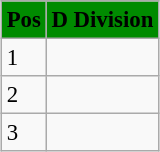<table class="wikitable" style="margin:0.5em auto; font-size:95%">
<tr style="background:#008b00;">
<td><strong>Pos</strong></td>
<td><strong>D Division</strong></td>
</tr>
<tr>
<td>1</td>
<td></td>
</tr>
<tr>
<td>2</td>
<td></td>
</tr>
<tr>
<td>3</td>
<td></td>
</tr>
</table>
